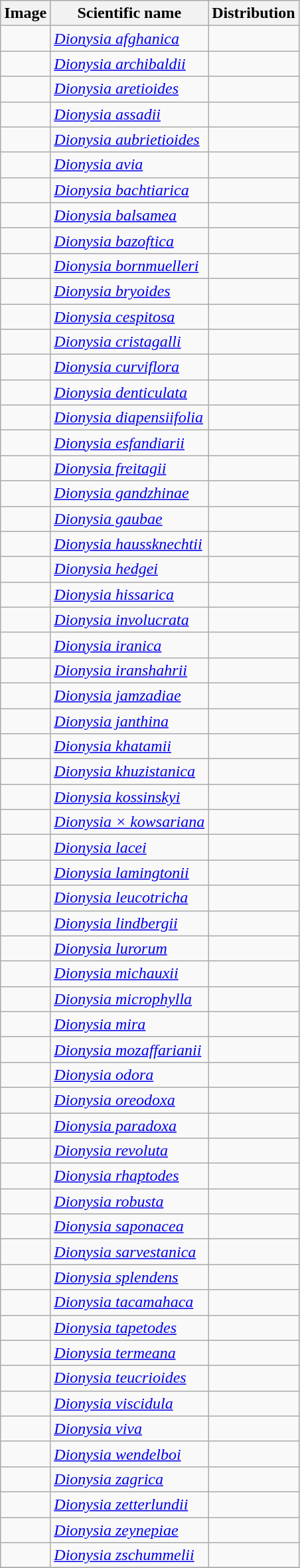<table class="wikitable sortable collapsible">
<tr>
<th>Image</th>
<th>Scientific name</th>
<th>Distribution</th>
</tr>
<tr>
<td></td>
<td><em><a href='#'>Dionysia afghanica</a></em> </td>
<td></td>
</tr>
<tr>
<td></td>
<td><em><a href='#'>Dionysia archibaldii</a></em> </td>
<td></td>
</tr>
<tr>
<td></td>
<td><em><a href='#'>Dionysia aretioides</a></em> </td>
<td></td>
</tr>
<tr>
<td></td>
<td><em><a href='#'>Dionysia assadii</a></em> </td>
<td></td>
</tr>
<tr>
<td></td>
<td><em><a href='#'>Dionysia aubrietioides</a></em> </td>
<td></td>
</tr>
<tr>
<td></td>
<td><em><a href='#'>Dionysia avia</a></em> </td>
<td></td>
</tr>
<tr>
<td></td>
<td><em><a href='#'>Dionysia bachtiarica</a></em> </td>
<td></td>
</tr>
<tr>
<td></td>
<td><em><a href='#'>Dionysia balsamea</a></em> </td>
<td></td>
</tr>
<tr>
<td></td>
<td><em><a href='#'>Dionysia bazoftica</a></em> </td>
<td></td>
</tr>
<tr>
<td></td>
<td><em><a href='#'>Dionysia bornmuelleri</a></em> </td>
<td></td>
</tr>
<tr>
<td></td>
<td><em><a href='#'>Dionysia bryoides</a></em> </td>
<td></td>
</tr>
<tr>
<td></td>
<td><em><a href='#'>Dionysia cespitosa</a></em> </td>
<td></td>
</tr>
<tr>
<td></td>
<td><em><a href='#'>Dionysia cristagalli</a></em> </td>
<td></td>
</tr>
<tr>
<td></td>
<td><em><a href='#'>Dionysia curviflora</a></em> </td>
<td></td>
</tr>
<tr>
<td></td>
<td><em><a href='#'>Dionysia denticulata</a></em> </td>
<td></td>
</tr>
<tr>
<td></td>
<td><em><a href='#'>Dionysia diapensiifolia</a></em> </td>
<td></td>
</tr>
<tr>
<td></td>
<td><em><a href='#'>Dionysia esfandiarii</a></em> </td>
<td></td>
</tr>
<tr>
<td></td>
<td><em><a href='#'>Dionysia freitagii</a></em> </td>
<td></td>
</tr>
<tr>
<td></td>
<td><em><a href='#'>Dionysia gandzhinae</a></em> </td>
<td></td>
</tr>
<tr>
<td></td>
<td><em><a href='#'>Dionysia gaubae</a></em> </td>
<td></td>
</tr>
<tr>
<td></td>
<td><em><a href='#'>Dionysia haussknechtii</a></em> </td>
<td></td>
</tr>
<tr>
<td></td>
<td><em><a href='#'>Dionysia hedgei</a></em> </td>
<td></td>
</tr>
<tr>
<td></td>
<td><em><a href='#'>Dionysia hissarica</a></em> </td>
<td></td>
</tr>
<tr>
<td></td>
<td><em><a href='#'>Dionysia involucrata</a></em> </td>
<td></td>
</tr>
<tr>
<td></td>
<td><em><a href='#'>Dionysia iranica</a></em> </td>
<td></td>
</tr>
<tr>
<td></td>
<td><em><a href='#'>Dionysia iranshahrii</a></em> </td>
<td></td>
</tr>
<tr>
<td></td>
<td><em><a href='#'>Dionysia jamzadiae</a></em> </td>
<td></td>
</tr>
<tr>
<td></td>
<td><em><a href='#'>Dionysia janthina</a></em> </td>
<td></td>
</tr>
<tr>
<td></td>
<td><em><a href='#'>Dionysia khatamii</a></em> </td>
<td></td>
</tr>
<tr>
<td></td>
<td><em><a href='#'>Dionysia khuzistanica</a></em> </td>
<td></td>
</tr>
<tr>
<td></td>
<td><em><a href='#'>Dionysia kossinskyi</a></em> </td>
<td></td>
</tr>
<tr>
<td></td>
<td><em><a href='#'>Dionysia × kowsariana</a></em> </td>
<td></td>
</tr>
<tr>
<td></td>
<td><em><a href='#'>Dionysia lacei</a></em> </td>
<td></td>
</tr>
<tr>
<td></td>
<td><em><a href='#'>Dionysia lamingtonii</a></em> </td>
<td></td>
</tr>
<tr>
<td></td>
<td><em><a href='#'>Dionysia leucotricha</a></em> </td>
<td></td>
</tr>
<tr>
<td></td>
<td><em><a href='#'>Dionysia lindbergii</a></em> </td>
<td></td>
</tr>
<tr>
<td></td>
<td><em><a href='#'>Dionysia lurorum</a></em> </td>
<td></td>
</tr>
<tr>
<td></td>
<td><em><a href='#'>Dionysia michauxii</a></em> </td>
<td></td>
</tr>
<tr>
<td></td>
<td><em><a href='#'>Dionysia microphylla</a></em> </td>
<td></td>
</tr>
<tr>
<td></td>
<td><em><a href='#'>Dionysia mira</a></em> </td>
<td></td>
</tr>
<tr>
<td></td>
<td><em><a href='#'>Dionysia mozaffarianii</a></em> </td>
<td></td>
</tr>
<tr>
<td></td>
<td><em><a href='#'>Dionysia odora</a></em> </td>
<td></td>
</tr>
<tr>
<td></td>
<td><em><a href='#'>Dionysia oreodoxa</a></em> </td>
<td></td>
</tr>
<tr>
<td></td>
<td><em><a href='#'>Dionysia paradoxa</a></em> </td>
<td></td>
</tr>
<tr>
<td></td>
<td><em><a href='#'>Dionysia revoluta</a></em> </td>
<td></td>
</tr>
<tr>
<td></td>
<td><em><a href='#'>Dionysia rhaptodes</a></em> </td>
<td></td>
</tr>
<tr>
<td></td>
<td><em><a href='#'>Dionysia robusta</a></em> </td>
<td></td>
</tr>
<tr>
<td></td>
<td><em><a href='#'>Dionysia saponacea</a></em> </td>
<td></td>
</tr>
<tr>
<td></td>
<td><em><a href='#'>Dionysia sarvestanica</a></em> </td>
<td></td>
</tr>
<tr>
<td></td>
<td><em><a href='#'>Dionysia splendens</a></em> </td>
<td></td>
</tr>
<tr>
<td></td>
<td><em><a href='#'>Dionysia tacamahaca</a></em> </td>
<td></td>
</tr>
<tr>
<td></td>
<td><em><a href='#'>Dionysia tapetodes</a></em> </td>
<td></td>
</tr>
<tr>
<td></td>
<td><em><a href='#'>Dionysia termeana</a></em> </td>
<td></td>
</tr>
<tr>
<td></td>
<td><em><a href='#'>Dionysia teucrioides</a></em> </td>
<td></td>
</tr>
<tr>
<td></td>
<td><em><a href='#'>Dionysia viscidula</a></em> </td>
<td></td>
</tr>
<tr>
<td></td>
<td><em><a href='#'>Dionysia viva</a></em> </td>
<td></td>
</tr>
<tr>
<td></td>
<td><em><a href='#'>Dionysia wendelboi</a></em> </td>
<td></td>
</tr>
<tr>
<td></td>
<td><em><a href='#'>Dionysia zagrica</a></em> </td>
<td></td>
</tr>
<tr>
<td></td>
<td><em><a href='#'>Dionysia zetterlundii</a></em> </td>
<td></td>
</tr>
<tr>
<td></td>
<td><em><a href='#'>Dionysia zeynepiae</a></em> </td>
<td></td>
</tr>
<tr>
<td></td>
<td><em><a href='#'>Dionysia zschummelii</a></em> </td>
<td></td>
</tr>
<tr>
</tr>
</table>
